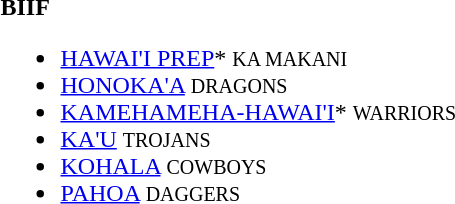<table>
<tr>
<td><strong>BIIF</strong><br><ul><li><a href='#'>HAWAI'I PREP</a>* <small>KA MAKANI</small></li><li><a href='#'>HONOKA'A</a> <small>DRAGONS</small></li><li><a href='#'>KAMEHAMEHA-HAWAI'I</a>* <small>WARRIORS</small></li><li><a href='#'>KA'U</a> <small>TROJANS</small></li><li><a href='#'>KOHALA</a> <small>COWBOYS</small></li><li><a href='#'>PAHOA</a> <small>DAGGERS</small></li></ul></td>
</tr>
</table>
